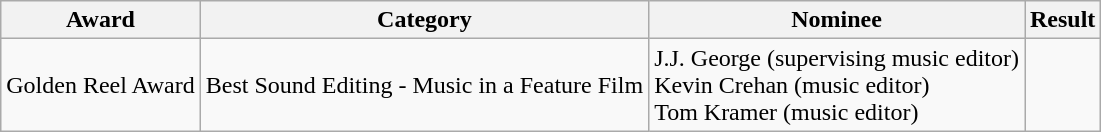<table class="wikitable sortable">
<tr>
<th>Award</th>
<th>Category</th>
<th>Nominee</th>
<th>Result</th>
</tr>
<tr>
<td rowspan="2">Golden Reel Award</td>
<td>Best Sound Editing - Music in a Feature Film</td>
<td>J.J. George (supervising music editor) <br>Kevin Crehan (music editor) <br>Tom Kramer (music editor)</td>
<td></td>
</tr>
</table>
